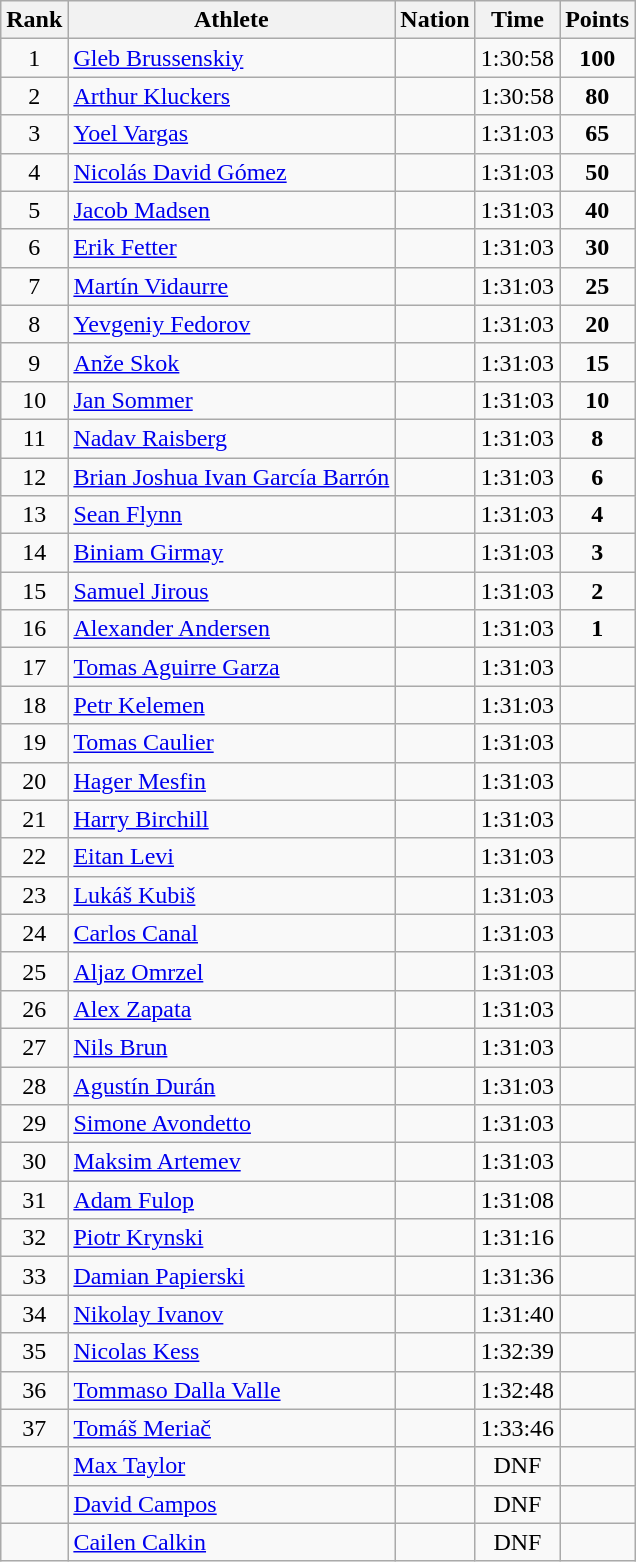<table class="wikitable sortable" style="text-align:center">
<tr>
<th>Rank</th>
<th>Athlete</th>
<th>Nation</th>
<th>Time</th>
<th>Points</th>
</tr>
<tr>
<td>1</td>
<td align=left><a href='#'>Gleb Brussenskiy</a></td>
<td align=left></td>
<td>1:30:58</td>
<td><strong>100</strong></td>
</tr>
<tr>
<td>2</td>
<td align=left><a href='#'>Arthur Kluckers</a></td>
<td align=left></td>
<td>1:30:58</td>
<td><strong>80</strong></td>
</tr>
<tr>
<td>3</td>
<td align=left><a href='#'>Yoel Vargas</a></td>
<td align=left></td>
<td>1:31:03</td>
<td><strong>65</strong></td>
</tr>
<tr>
<td>4</td>
<td align=left><a href='#'>Nicolás David Gómez</a></td>
<td align=left></td>
<td>1:31:03</td>
<td><strong>50</strong></td>
</tr>
<tr>
<td>5</td>
<td align=left><a href='#'>Jacob Madsen</a></td>
<td align=left></td>
<td>1:31:03</td>
<td><strong>40</strong></td>
</tr>
<tr>
<td>6</td>
<td align=left><a href='#'>Erik Fetter</a></td>
<td align=left></td>
<td>1:31:03</td>
<td><strong>30</strong></td>
</tr>
<tr>
<td>7</td>
<td align=left><a href='#'>Martín Vidaurre</a></td>
<td align=left></td>
<td>1:31:03</td>
<td><strong>25</strong></td>
</tr>
<tr>
<td>8</td>
<td align=left><a href='#'>Yevgeniy Fedorov</a></td>
<td align=left></td>
<td>1:31:03</td>
<td><strong>20</strong></td>
</tr>
<tr>
<td>9</td>
<td align=left><a href='#'>Anže Skok</a></td>
<td align=left></td>
<td>1:31:03</td>
<td><strong>15</strong></td>
</tr>
<tr>
<td>10</td>
<td align=left><a href='#'>Jan Sommer</a></td>
<td align=left></td>
<td>1:31:03</td>
<td><strong>10</strong></td>
</tr>
<tr>
<td>11</td>
<td align=left><a href='#'>Nadav Raisberg</a></td>
<td align=left></td>
<td>1:31:03</td>
<td><strong>8</strong></td>
</tr>
<tr>
<td>12</td>
<td align=left><a href='#'>Brian Joshua Ivan García Barrón</a></td>
<td align=left></td>
<td>1:31:03</td>
<td><strong>6</strong></td>
</tr>
<tr>
<td>13</td>
<td align=left><a href='#'>Sean Flynn</a></td>
<td align=left></td>
<td>1:31:03</td>
<td><strong>4</strong></td>
</tr>
<tr>
<td>14</td>
<td align=left><a href='#'>Biniam Girmay</a></td>
<td align=left></td>
<td>1:31:03</td>
<td><strong>3</strong></td>
</tr>
<tr>
<td>15</td>
<td align=left><a href='#'>Samuel Jirous</a></td>
<td align=left></td>
<td>1:31:03</td>
<td><strong>2</strong></td>
</tr>
<tr>
<td>16</td>
<td align=left><a href='#'>Alexander Andersen</a></td>
<td align=left></td>
<td>1:31:03</td>
<td><strong>1</strong></td>
</tr>
<tr>
<td>17</td>
<td align=left><a href='#'>Tomas Aguirre Garza</a></td>
<td align=left></td>
<td>1:31:03</td>
<td></td>
</tr>
<tr>
<td>18</td>
<td align=left><a href='#'>Petr Kelemen</a></td>
<td align=left></td>
<td>1:31:03</td>
<td></td>
</tr>
<tr>
<td>19</td>
<td align=left><a href='#'>Tomas Caulier</a></td>
<td align=left></td>
<td>1:31:03</td>
<td></td>
</tr>
<tr>
<td>20</td>
<td align=left><a href='#'>Hager Mesfin</a></td>
<td align=left></td>
<td>1:31:03</td>
<td></td>
</tr>
<tr>
<td>21</td>
<td align=left><a href='#'>Harry Birchill</a></td>
<td align=left></td>
<td>1:31:03</td>
<td></td>
</tr>
<tr>
<td>22</td>
<td align=left><a href='#'>Eitan Levi</a></td>
<td align=left></td>
<td>1:31:03</td>
<td></td>
</tr>
<tr>
<td>23</td>
<td align=left><a href='#'>Lukáš Kubiš</a></td>
<td align=left></td>
<td>1:31:03</td>
<td></td>
</tr>
<tr>
<td>24</td>
<td align=left><a href='#'>Carlos Canal</a></td>
<td align=left></td>
<td>1:31:03</td>
<td></td>
</tr>
<tr>
<td>25</td>
<td align=left><a href='#'>Aljaz Omrzel</a></td>
<td align=left></td>
<td>1:31:03</td>
<td></td>
</tr>
<tr>
<td>26</td>
<td align=left><a href='#'>Alex Zapata</a></td>
<td align=left></td>
<td>1:31:03</td>
<td></td>
</tr>
<tr>
<td>27</td>
<td align=left><a href='#'>Nils Brun</a></td>
<td align=left></td>
<td>1:31:03</td>
<td></td>
</tr>
<tr>
<td>28</td>
<td align=left><a href='#'>Agustín Durán</a></td>
<td align=left></td>
<td>1:31:03</td>
<td></td>
</tr>
<tr>
<td>29</td>
<td align=left><a href='#'>Simone Avondetto</a></td>
<td align=left></td>
<td>1:31:03</td>
<td></td>
</tr>
<tr>
<td>30</td>
<td align=left><a href='#'>Maksim Artemev</a></td>
<td align=left></td>
<td>1:31:03</td>
<td></td>
</tr>
<tr>
<td>31</td>
<td align=left><a href='#'>Adam Fulop</a></td>
<td align=left></td>
<td>1:31:08</td>
<td></td>
</tr>
<tr>
<td>32</td>
<td align=left><a href='#'>Piotr Krynski</a></td>
<td align=left></td>
<td>1:31:16</td>
<td></td>
</tr>
<tr>
<td>33</td>
<td align=left><a href='#'>Damian Papierski</a></td>
<td align=left></td>
<td>1:31:36</td>
<td></td>
</tr>
<tr>
<td>34</td>
<td align=left><a href='#'>Nikolay Ivanov</a></td>
<td align=left></td>
<td>1:31:40</td>
<td></td>
</tr>
<tr>
<td>35</td>
<td align=left><a href='#'>Nicolas Kess</a></td>
<td align=left></td>
<td>1:32:39</td>
<td></td>
</tr>
<tr>
<td>36</td>
<td align=left><a href='#'>Tommaso Dalla Valle</a></td>
<td align=left></td>
<td>1:32:48</td>
<td></td>
</tr>
<tr>
<td>37</td>
<td align=left><a href='#'>Tomáš Meriač</a></td>
<td align=left></td>
<td>1:33:46</td>
<td></td>
</tr>
<tr>
<td></td>
<td align=left><a href='#'>Max Taylor</a></td>
<td align=left></td>
<td>DNF</td>
<td></td>
</tr>
<tr>
<td></td>
<td align=left><a href='#'>David Campos</a></td>
<td align=left></td>
<td>DNF</td>
<td></td>
</tr>
<tr>
<td></td>
<td align=left><a href='#'>Cailen Calkin</a></td>
<td align=left></td>
<td>DNF</td>
<td></td>
</tr>
</table>
